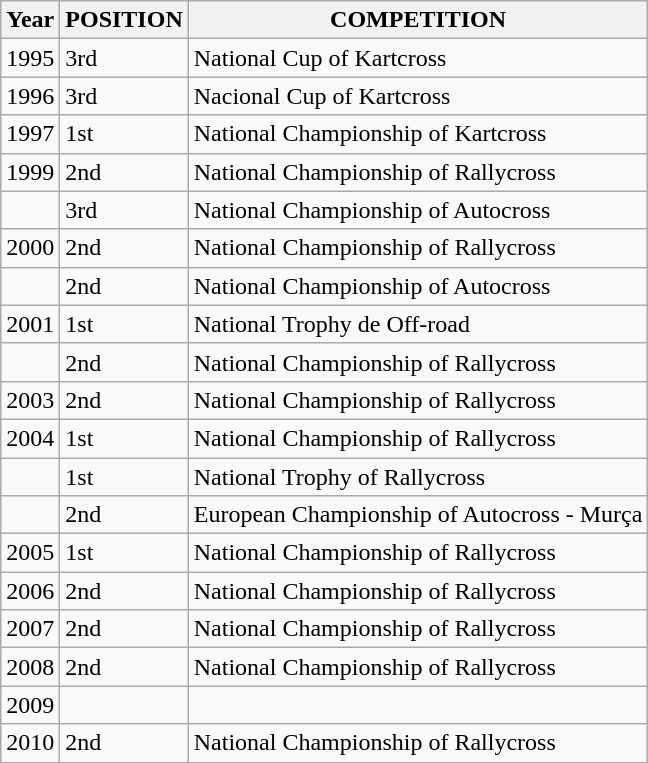<table class="wikitable">
<tr>
<th>Year</th>
<th>POSITION</th>
<th>COMPETITION</th>
</tr>
<tr>
<td>1995</td>
<td>3rd</td>
<td>National Cup of Kartcross</td>
</tr>
<tr>
<td>1996</td>
<td>3rd</td>
<td>Nacional Cup of Kartcross</td>
</tr>
<tr>
<td>1997</td>
<td>1st</td>
<td>National Championship of Kartcross</td>
</tr>
<tr>
<td>1999</td>
<td>2nd</td>
<td>National Championship of Rallycross</td>
</tr>
<tr>
<td></td>
<td>3rd</td>
<td>National Championship of Autocross</td>
</tr>
<tr>
<td>2000</td>
<td>2nd</td>
<td>National Championship of Rallycross</td>
</tr>
<tr>
<td></td>
<td>2nd</td>
<td>National Championship of Autocross</td>
</tr>
<tr>
<td>2001</td>
<td>1st</td>
<td>National Trophy de Off-road</td>
</tr>
<tr>
<td></td>
<td>2nd</td>
<td>National Championship of Rallycross</td>
</tr>
<tr>
<td>2003</td>
<td>2nd</td>
<td>National Championship of Rallycross</td>
</tr>
<tr>
<td>2004</td>
<td>1st</td>
<td>National Championship of Rallycross</td>
</tr>
<tr>
<td></td>
<td>1st</td>
<td>National Trophy of Rallycross</td>
</tr>
<tr>
<td></td>
<td>2nd</td>
<td>European Championship of Autocross - Murça</td>
</tr>
<tr>
<td>2005</td>
<td>1st</td>
<td>National Championship of Rallycross</td>
</tr>
<tr>
<td>2006</td>
<td>2nd</td>
<td>National Championship of Rallycross</td>
</tr>
<tr>
<td>2007</td>
<td>2nd</td>
<td>National Championship of Rallycross</td>
</tr>
<tr>
<td>2008</td>
<td>2nd</td>
<td>National Championship of Rallycross</td>
</tr>
<tr>
<td>2009</td>
<td></td>
<td></td>
</tr>
<tr>
<td>2010</td>
<td>2nd</td>
<td>National Championship of Rallycross</td>
</tr>
<tr>
</tr>
</table>
